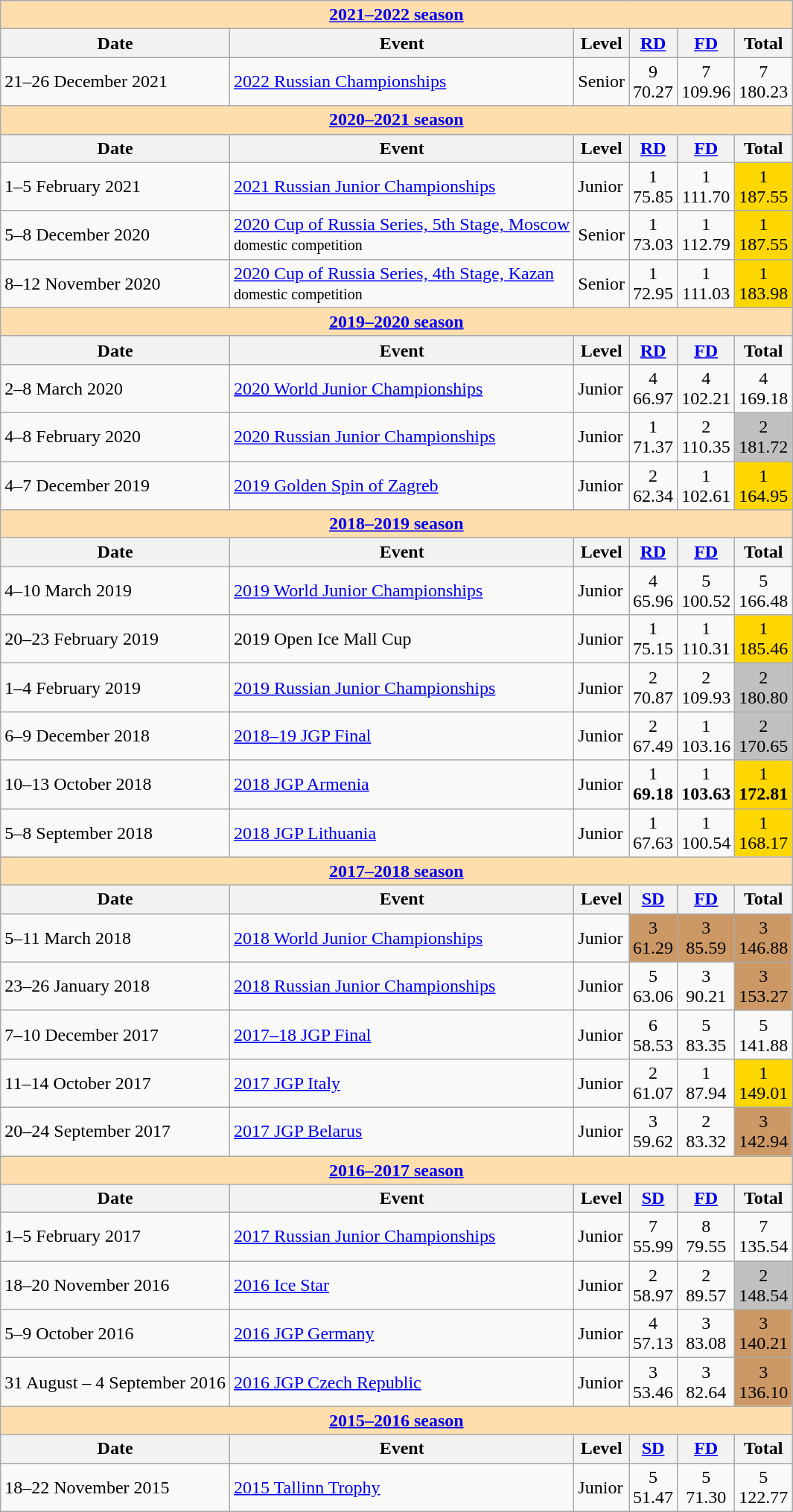<table class="wikitable">
<tr>
<td style="background-color: #ffdead; " colspan=6 align=center><a href='#'><strong>2021–2022 season</strong></a></td>
</tr>
<tr>
<th>Date</th>
<th>Event</th>
<th>Level</th>
<th><a href='#'>RD</a></th>
<th><a href='#'>FD</a></th>
<th>Total</th>
</tr>
<tr>
<td>21–26 December 2021</td>
<td><a href='#'>2022 Russian Championships</a></td>
<td>Senior</td>
<td align=center>9 <br> 70.27</td>
<td align=center>7 <br> 109.96</td>
<td align=center>7 <br> 180.23</td>
</tr>
<tr>
<td style="background-color: #ffdead; " colspan=6 align=center><a href='#'><strong>2020–2021 season</strong></a></td>
</tr>
<tr>
<th>Date</th>
<th>Event</th>
<th>Level</th>
<th><a href='#'>RD</a></th>
<th><a href='#'>FD</a></th>
<th>Total</th>
</tr>
<tr>
<td>1–5 February 2021</td>
<td><a href='#'>2021 Russian Junior Championships</a></td>
<td>Junior</td>
<td align=center>1 <br> 75.85</td>
<td align=center>1 <br> 111.70</td>
<td align=center bgcolor=gold>1 <br> 187.55</td>
</tr>
<tr>
<td>5–8 December 2020</td>
<td><a href='#'>2020 Cup of Russia Series, 5th Stage, Moscow</a> <br> <small>domestic competition</small></td>
<td>Senior</td>
<td align=center>1 <br> 73.03</td>
<td align=center>1 <br> 112.79</td>
<td align=center bgcolor=gold>1 <br> 187.55</td>
</tr>
<tr>
<td>8–12 November 2020</td>
<td><a href='#'>2020 Cup of Russia Series, 4th Stage, Kazan</a> <br> <small>domestic competition</small></td>
<td>Senior</td>
<td align=center>1 <br> 72.95</td>
<td align=center>1 <br> 111.03</td>
<td align=center bgcolor=gold>1 <br> 183.98</td>
</tr>
<tr>
<td style="background-color: #ffdead; " colspan=6 align=center><a href='#'><strong>2019–2020 season</strong></a></td>
</tr>
<tr>
<th>Date</th>
<th>Event</th>
<th>Level</th>
<th><a href='#'>RD</a></th>
<th><a href='#'>FD</a></th>
<th>Total</th>
</tr>
<tr>
<td>2–8 March 2020</td>
<td><a href='#'>2020 World Junior Championships</a></td>
<td>Junior</td>
<td align=center>4 <br> 66.97</td>
<td align=center>4 <br> 102.21</td>
<td align=center>4 <br> 169.18</td>
</tr>
<tr>
<td>4–8 February 2020</td>
<td><a href='#'>2020 Russian Junior Championships</a></td>
<td>Junior</td>
<td align=center>1 <br> 71.37</td>
<td align=center>2 <br> 110.35</td>
<td align=center bgcolor=silver>2 <br> 181.72</td>
</tr>
<tr>
<td>4–7 December 2019</td>
<td><a href='#'>2019 Golden Spin of Zagreb</a></td>
<td>Junior</td>
<td align=center>2 <br> 62.34</td>
<td align=center>1 <br> 102.61</td>
<td align=center bgcolor=gold>1 <br> 164.95</td>
</tr>
<tr>
<td style="background-color: #ffdead; " colspan=6 align=center><a href='#'><strong>2018–2019 season</strong></a></td>
</tr>
<tr>
<th>Date</th>
<th>Event</th>
<th>Level</th>
<th><a href='#'>RD</a></th>
<th><a href='#'>FD</a></th>
<th>Total</th>
</tr>
<tr>
<td>4–10 March 2019</td>
<td><a href='#'>2019 World Junior Championships</a></td>
<td>Junior</td>
<td align=center>4 <br> 65.96</td>
<td align=center>5 <br> 100.52</td>
<td align=center>5 <br> 166.48</td>
</tr>
<tr>
<td>20–23 February 2019</td>
<td>2019 Open Ice Mall Cup</td>
<td>Junior</td>
<td align=center>1 <br> 75.15</td>
<td align=center>1 <br> 110.31</td>
<td align=center bgcolor=gold>1 <br> 185.46</td>
</tr>
<tr>
<td>1–4 February 2019</td>
<td><a href='#'>2019 Russian Junior Championships</a></td>
<td>Junior</td>
<td align=center>2 <br> 70.87</td>
<td align=center>2 <br> 109.93</td>
<td align=center bgcolor=silver>2 <br> 180.80</td>
</tr>
<tr>
<td>6–9 December 2018</td>
<td><a href='#'>2018–19 JGP Final</a></td>
<td>Junior</td>
<td align=center>2 <br> 67.49</td>
<td align=center>1 <br> 103.16</td>
<td align=center bgcolor=silver>2 <br> 170.65</td>
</tr>
<tr>
<td>10–13 October 2018</td>
<td><a href='#'>2018 JGP Armenia</a></td>
<td>Junior</td>
<td align=center>1 <br> <strong>69.18</strong></td>
<td align=center>1 <br> <strong>103.63</strong></td>
<td align=center bgcolor=gold>1<br> <strong>172.81</strong></td>
</tr>
<tr>
<td>5–8 September 2018</td>
<td><a href='#'>2018 JGP Lithuania</a></td>
<td>Junior</td>
<td align=center>1 <br> 67.63</td>
<td align=center>1 <br> 100.54</td>
<td align=center bgcolor=gold>1 <br> 168.17</td>
</tr>
<tr>
<td style="background-color: #ffdead; " colspan=6 align=center><a href='#'><strong>2017–2018 season</strong></a></td>
</tr>
<tr>
<th>Date</th>
<th>Event</th>
<th>Level</th>
<th><a href='#'>SD</a></th>
<th><a href='#'>FD</a></th>
<th>Total</th>
</tr>
<tr>
<td>5–11 March 2018</td>
<td><a href='#'>2018 World Junior Championships</a></td>
<td>Junior</td>
<td align=center bgcolor=cc9966>3 <br> 61.29</td>
<td align=center bgcolor=cc9966>3 <br> 85.59</td>
<td align=center bgcolor=cc9966>3 <br> 146.88</td>
</tr>
<tr>
<td>23–26 January 2018</td>
<td><a href='#'>2018 Russian Junior Championships</a></td>
<td>Junior</td>
<td align=center>5 <br> 63.06</td>
<td align=center>3 <br> 90.21</td>
<td align=center bgcolor=cc9966>3 <br> 153.27</td>
</tr>
<tr>
<td>7–10 December 2017</td>
<td><a href='#'>2017–18 JGP Final</a></td>
<td>Junior</td>
<td align=center>6 <br> 58.53</td>
<td align=center>5 <br> 83.35</td>
<td align=center>5 <br> 141.88</td>
</tr>
<tr>
<td>11–14 October 2017</td>
<td><a href='#'>2017 JGP Italy</a></td>
<td>Junior</td>
<td align=center>2 <br> 61.07</td>
<td align=center>1 <br> 87.94</td>
<td align=center bgcolor=gold>1 <br> 149.01</td>
</tr>
<tr>
<td>20–24 September 2017</td>
<td><a href='#'>2017 JGP Belarus</a></td>
<td>Junior</td>
<td align=center>3 <br> 59.62</td>
<td align=center>2 <br> 83.32</td>
<td align=center bgcolor=cc9966>3 <br> 142.94</td>
</tr>
<tr>
<td style="background-color: #ffdead; " colspan=6 align=center><a href='#'><strong>2016–2017 season</strong></a></td>
</tr>
<tr>
<th>Date</th>
<th>Event</th>
<th>Level</th>
<th><a href='#'>SD</a></th>
<th><a href='#'>FD</a></th>
<th>Total</th>
</tr>
<tr>
<td>1–5 February 2017</td>
<td><a href='#'>2017 Russian Junior Championships</a></td>
<td>Junior</td>
<td align=center>7 <br> 55.99</td>
<td align=center>8 <br> 79.55</td>
<td align=center>7 <br> 135.54</td>
</tr>
<tr>
<td>18–20 November 2016</td>
<td><a href='#'>2016 Ice Star</a></td>
<td>Junior</td>
<td align=center>2 <br> 58.97</td>
<td align=center>2 <br> 89.57</td>
<td align=center bgcolor=silver>2 <br> 148.54</td>
</tr>
<tr>
<td>5–9 October 2016</td>
<td><a href='#'>2016 JGP Germany</a></td>
<td>Junior</td>
<td align=center>4 <br> 57.13</td>
<td align=center>3 <br> 83.08</td>
<td align=center bgcolor=cc9966>3 <br> 140.21</td>
</tr>
<tr>
<td>31 August – 4 September 2016</td>
<td><a href='#'>2016 JGP Czech Republic</a></td>
<td>Junior</td>
<td align=center>3 <br> 53.46</td>
<td align=center>3 <br> 82.64</td>
<td align=center bgcolor=cc9966>3 <br> 136.10</td>
</tr>
<tr>
<td style="background-color: #ffdead; " colspan=6 align=center><a href='#'><strong>2015–2016 season</strong></a></td>
</tr>
<tr>
<th>Date</th>
<th>Event</th>
<th>Level</th>
<th><a href='#'>SD</a></th>
<th><a href='#'>FD</a></th>
<th>Total</th>
</tr>
<tr>
<td>18–22 November 2015</td>
<td><a href='#'>2015 Tallinn Trophy</a></td>
<td>Junior</td>
<td align=center>5 <br> 51.47</td>
<td align=center>5 <br> 71.30</td>
<td align=center>5 <br> 122.77</td>
</tr>
</table>
